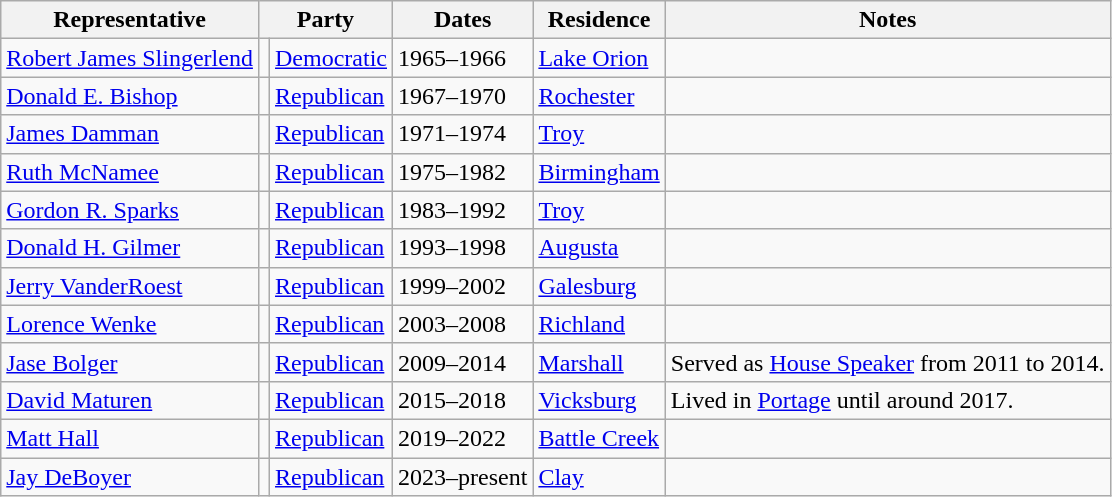<table class=wikitable>
<tr valign=bottom>
<th>Representative</th>
<th colspan="2">Party</th>
<th>Dates</th>
<th>Residence</th>
<th>Notes</th>
</tr>
<tr>
<td><a href='#'>Robert James Slingerlend</a></td>
<td bgcolor=></td>
<td><a href='#'>Democratic</a></td>
<td>1965–1966</td>
<td><a href='#'>Lake Orion</a></td>
<td></td>
</tr>
<tr>
<td><a href='#'>Donald E. Bishop</a></td>
<td bgcolor=></td>
<td><a href='#'>Republican</a></td>
<td>1967–1970</td>
<td><a href='#'>Rochester</a></td>
<td></td>
</tr>
<tr>
<td><a href='#'>James Damman</a></td>
<td bgcolor=></td>
<td><a href='#'>Republican</a></td>
<td>1971–1974</td>
<td><a href='#'>Troy</a></td>
<td></td>
</tr>
<tr>
<td><a href='#'>Ruth McNamee</a></td>
<td bgcolor=></td>
<td><a href='#'>Republican</a></td>
<td>1975–1982</td>
<td><a href='#'>Birmingham</a></td>
<td></td>
</tr>
<tr>
<td><a href='#'>Gordon R. Sparks</a></td>
<td bgcolor=></td>
<td><a href='#'>Republican</a></td>
<td>1983–1992</td>
<td><a href='#'>Troy</a></td>
<td></td>
</tr>
<tr>
<td><a href='#'>Donald H. Gilmer</a></td>
<td bgcolor=></td>
<td><a href='#'>Republican</a></td>
<td>1993–1998</td>
<td><a href='#'>Augusta</a></td>
<td></td>
</tr>
<tr>
<td><a href='#'>Jerry VanderRoest</a></td>
<td bgcolor=></td>
<td><a href='#'>Republican</a></td>
<td>1999–2002</td>
<td><a href='#'>Galesburg</a></td>
<td></td>
</tr>
<tr>
<td><a href='#'>Lorence Wenke</a></td>
<td bgcolor=></td>
<td><a href='#'>Republican</a></td>
<td>2003–2008</td>
<td><a href='#'>Richland</a></td>
<td></td>
</tr>
<tr>
<td><a href='#'>Jase Bolger</a></td>
<td bgcolor=></td>
<td><a href='#'>Republican</a></td>
<td>2009–2014</td>
<td><a href='#'>Marshall</a></td>
<td>Served as <a href='#'>House Speaker</a> from 2011 to 2014.</td>
</tr>
<tr>
<td><a href='#'>David Maturen</a></td>
<td bgcolor=></td>
<td><a href='#'>Republican</a></td>
<td>2015–2018</td>
<td><a href='#'>Vicksburg</a></td>
<td>Lived in <a href='#'>Portage</a> until around 2017.</td>
</tr>
<tr>
<td><a href='#'>Matt Hall</a></td>
<td bgcolor=></td>
<td><a href='#'>Republican</a></td>
<td>2019–2022</td>
<td><a href='#'>Battle Creek</a></td>
<td></td>
</tr>
<tr>
<td><a href='#'>Jay DeBoyer</a></td>
<td bgcolor=></td>
<td><a href='#'>Republican</a></td>
<td>2023–present</td>
<td><a href='#'>Clay</a></td>
<td></td>
</tr>
</table>
